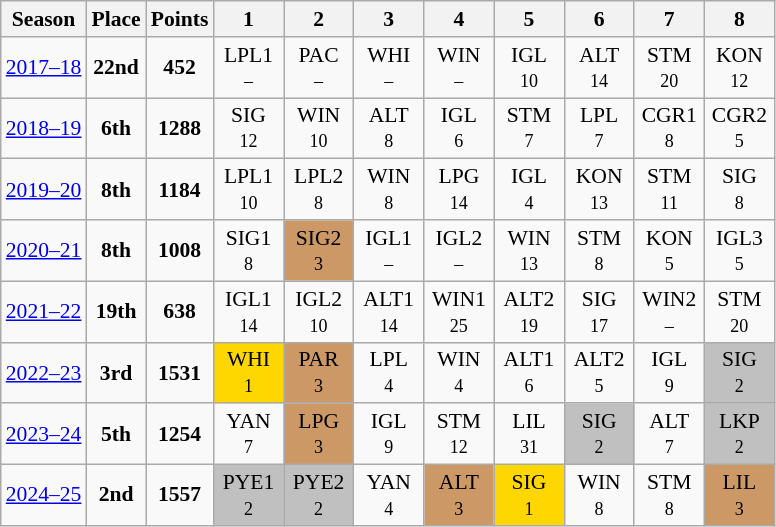<table class="wikitable" border="1" style="text-align:center; font-size:90%;">
<tr>
<th>Season</th>
<th>Place</th>
<th>Points</th>
<th width=40px>1</th>
<th width=40px>2</th>
<th width=40px>3</th>
<th width=40px>4</th>
<th width=40px>5</th>
<th width=40px>6</th>
<th width=40px>7</th>
<th width=40px>8</th>
</tr>
<tr>
<td><a href='#'>2017–18</a></td>
<td><strong>22nd</strong></td>
<td><strong>452</strong></td>
<td>LPL1<br><small>–</small></td>
<td>PAC<br><small>–</small></td>
<td>WHI<br><small>–</small></td>
<td>WIN<br><small>–</small></td>
<td>IGL<br><small>10</small></td>
<td>ALT<br><small>14</small></td>
<td>STM<br><small>20</small></td>
<td>KON<br><small>12</small></td>
</tr>
<tr>
<td><a href='#'>2018–19</a></td>
<td><strong>6th</strong></td>
<td><strong>1288</strong></td>
<td>SIG<br><small>12</small></td>
<td>WIN<br><small>10</small></td>
<td>ALT<br><small>8</small></td>
<td>IGL<br><small>6</small></td>
<td>STM<br><small>7</small></td>
<td>LPL<br><small>7</small></td>
<td>CGR1<br><small>8</small></td>
<td>CGR2<br><small>5</small></td>
</tr>
<tr>
<td><a href='#'>2019–20</a></td>
<td><strong>8th</strong></td>
<td><strong>1184</strong></td>
<td>LPL1<br><small>10</small></td>
<td>LPL2<br><small>8</small></td>
<td>WIN<br><small>8</small></td>
<td>LPG<br><small>14</small></td>
<td>IGL<br><small>4</small></td>
<td>KON<br><small>13</small></td>
<td>STM<br><small>11</small></td>
<td>SIG<br><small>8</small></td>
</tr>
<tr>
<td><a href='#'>2020–21</a></td>
<td><strong>8th</strong></td>
<td><strong>1008</strong></td>
<td>SIG1<br><small>8</small></td>
<td style="background:#c96">SIG2<br><small>3</small></td>
<td>IGL1<br><small>–</small></td>
<td>IGL2<br><small>–</small></td>
<td>WIN<br><small>13</small></td>
<td>STM<br><small>8</small></td>
<td>KON<br><small>5</small></td>
<td>IGL3<br><small>5</small></td>
</tr>
<tr>
<td><a href='#'>2021–22</a></td>
<td><strong>19th</strong></td>
<td><strong>638</strong></td>
<td>IGL1<br><small>14</small></td>
<td>IGL2<br><small>10</small></td>
<td>ALT1<br><small>14</small></td>
<td>WIN1<br><small>25</small></td>
<td>ALT2<br><small>19</small></td>
<td>SIG<br><small>17</small></td>
<td>WIN2<br><small>–</small></td>
<td>STM<br><small>20</small></td>
</tr>
<tr>
<td><a href='#'>2022–23</a></td>
<td><strong>3rd</strong></td>
<td><strong>1531</strong></td>
<td style="background:gold;">WHI<br><small>1</small></td>
<td style="background:#c96;">PAR<br><small>3</small></td>
<td>LPL<br><small>4</small></td>
<td>WIN<br><small>4</small></td>
<td>ALT1<br><small>6</small></td>
<td>ALT2<br><small>5</small></td>
<td>IGL<br><small>9</small></td>
<td style="background:silver;">SIG<br><small>2</small></td>
</tr>
<tr>
<td><a href='#'>2023–24</a></td>
<td><strong>5th</strong></td>
<td><strong>1254</strong></td>
<td>YAN<br><small>7</small></td>
<td style="background:#c96">LPG<br><small>3</small></td>
<td>IGL<br><small>9</small></td>
<td>STM<br><small>12</small></td>
<td>LIL<br><small>31</small></td>
<td style="background:silver">SIG<br><small>2</small></td>
<td>ALT<br><small>7</small></td>
<td style="background:silver">LKP<br><small>2</small></td>
</tr>
<tr>
<td><a href='#'>2024–25</a></td>
<td><strong>2nd</strong></td>
<td><strong>1557</strong></td>
<td style="background:silver">PYE1<br><small>2</small></td>
<td style="background:silver">PYE2<br><small>2</small></td>
<td>YAN<br><small>4</small></td>
<td style="background:#c96;">ALT<br><small>3</small></td>
<td style="background:gold;">SIG<br><small>1</small></td>
<td>WIN<br><small>8</small></td>
<td>STM<br><small>8</small></td>
<td style="background:#c96;">LIL<br><small>3</small></td>
</tr>
</table>
